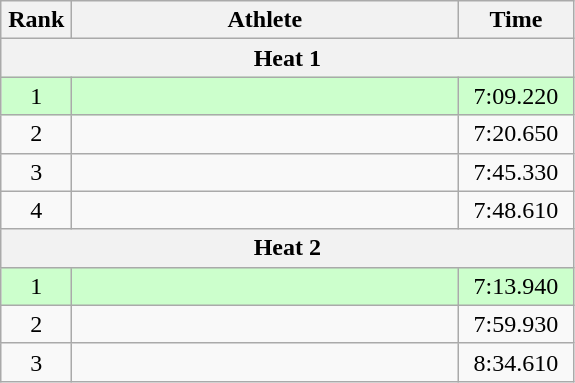<table class=wikitable style="text-align:center">
<tr>
<th width=40>Rank</th>
<th width=250>Athlete</th>
<th width=70>Time</th>
</tr>
<tr>
<th colspan=3>Heat 1</th>
</tr>
<tr bgcolor="ccffcc">
<td>1</td>
<td style="text-align:left"></td>
<td>7:09.220</td>
</tr>
<tr>
<td>2</td>
<td style="text-align:left"></td>
<td>7:20.650</td>
</tr>
<tr>
<td>3</td>
<td style="text-align:left"></td>
<td>7:45.330</td>
</tr>
<tr>
<td>4</td>
<td style="text-align:left"></td>
<td>7:48.610</td>
</tr>
<tr>
<th colspan=3>Heat 2</th>
</tr>
<tr bgcolor="ccffcc">
<td>1</td>
<td style="text-align:left"></td>
<td>7:13.940</td>
</tr>
<tr>
<td>2</td>
<td style="text-align:left"></td>
<td>7:59.930</td>
</tr>
<tr>
<td>3</td>
<td style="text-align:left"></td>
<td>8:34.610</td>
</tr>
</table>
